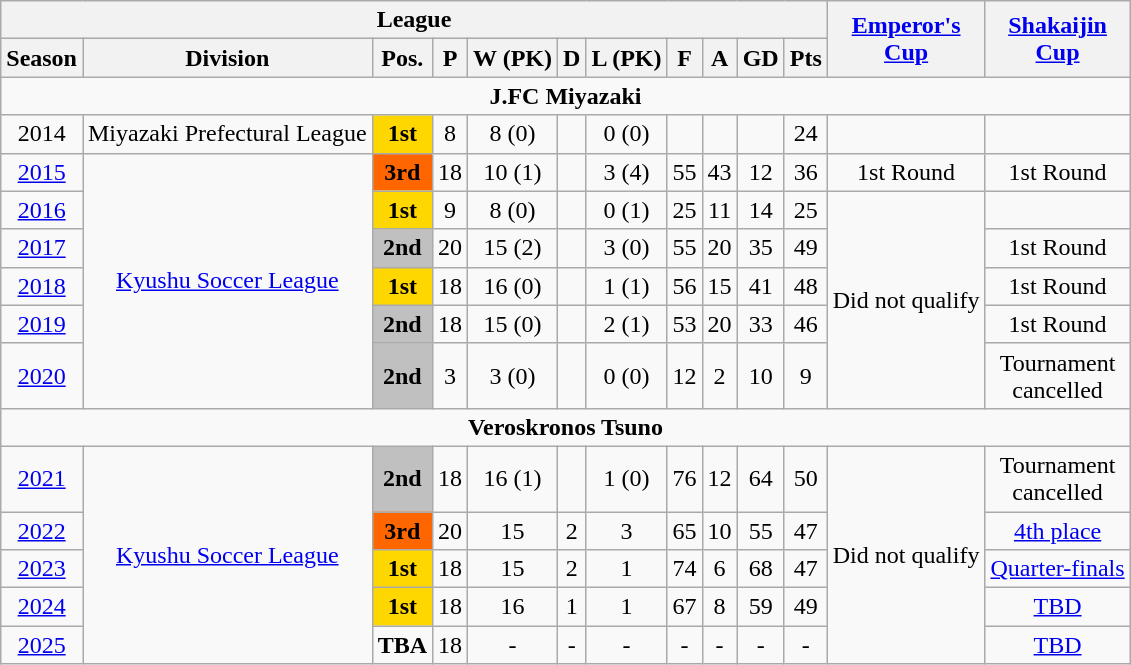<table class="wikitable" style="text-align:center;">
<tr>
<th colspan="11">League</th>
<th rowspan="2"><a href='#'>Emperor's<br>Cup</a></th>
<th rowspan="2"><a href='#'>Shakaijin<br>Cup</a></th>
</tr>
<tr>
<th>Season</th>
<th>Division</th>
<th>Pos.</th>
<th>P</th>
<th>W (PK)</th>
<th>D</th>
<th>L (PK)</th>
<th>F</th>
<th>A</th>
<th>GD</th>
<th>Pts</th>
</tr>
<tr>
<td colspan="13"><strong>J.FC Miyazaki</strong></td>
</tr>
<tr>
<td>2014</td>
<td>Miyazaki Prefectural League</td>
<td bgcolor="gold"><strong>1st</strong></td>
<td>8</td>
<td>8 (0)</td>
<td></td>
<td>0 (0)</td>
<td></td>
<td></td>
<td></td>
<td>24</td>
<td></td>
<td></td>
</tr>
<tr>
<td><a href='#'>2015</a></td>
<td rowspan="6"><a href='#'>Kyushu Soccer League</a></td>
<td bgcolor=ff6600><strong>3rd</strong></td>
<td>18</td>
<td>10 (1)</td>
<td></td>
<td>3 (4)</td>
<td>55</td>
<td>43</td>
<td>12</td>
<td>36</td>
<td>1st Round</td>
<td>1st Round</td>
</tr>
<tr>
<td><a href='#'>2016</a></td>
<td bgcolor="gold"><strong>1st</strong></td>
<td>9</td>
<td>8 (0)</td>
<td></td>
<td>0 (1)</td>
<td>25</td>
<td>11</td>
<td>14</td>
<td>25</td>
<td rowspan="5">Did not qualify</td>
<td></td>
</tr>
<tr>
<td><a href='#'>2017</a></td>
<td bgcolor=silver><strong>2nd</strong></td>
<td>20</td>
<td>15 (2)</td>
<td></td>
<td>3 (0)</td>
<td>55</td>
<td>20</td>
<td>35</td>
<td>49</td>
<td>1st Round</td>
</tr>
<tr>
<td><a href='#'>2018</a></td>
<td bgcolor="gold"><strong>1st</strong></td>
<td>18</td>
<td>16 (0)</td>
<td></td>
<td>1 (1)</td>
<td>56</td>
<td>15</td>
<td>41</td>
<td>48</td>
<td>1st Round</td>
</tr>
<tr>
<td><a href='#'>2019</a></td>
<td bgcolor=silver><strong>2nd</strong></td>
<td>18</td>
<td>15 (0)</td>
<td></td>
<td>2 (1)</td>
<td>53</td>
<td>20</td>
<td>33</td>
<td>46</td>
<td>1st Round</td>
</tr>
<tr>
<td><a href='#'>2020</a></td>
<td bgcolor=silver><strong>2nd</strong></td>
<td>3</td>
<td>3 (0)</td>
<td></td>
<td>0 (0)</td>
<td>12</td>
<td>2</td>
<td>10</td>
<td>9</td>
<td>Tournament<br>cancelled </td>
</tr>
<tr>
<td colspan="13"><strong>Veroskronos Tsuno</strong></td>
</tr>
<tr>
<td><a href='#'>2021</a></td>
<td rowspan="5"><a href='#'>Kyushu Soccer League</a></td>
<td bgcolor="silver"><strong>2nd</strong></td>
<td>18</td>
<td>16 (1)</td>
<td></td>
<td>1 (0)</td>
<td>76</td>
<td>12</td>
<td>64</td>
<td>50</td>
<td rowspan="5">Did not qualify</td>
<td>Tournament<br>cancelled </td>
</tr>
<tr>
<td><a href='#'>2022</a></td>
<td bgcolor="ff6600"><strong>3rd</strong></td>
<td>20</td>
<td>15</td>
<td>2</td>
<td>3</td>
<td>65</td>
<td>10</td>
<td>55</td>
<td>47</td>
<td><a href='#'>4th place</a></td>
</tr>
<tr>
<td><a href='#'>2023</a></td>
<td bgcolor="gold"><strong>1st</strong></td>
<td>18</td>
<td>15</td>
<td>2</td>
<td>1</td>
<td>74</td>
<td>6</td>
<td>68</td>
<td>47</td>
<td><a href='#'>Quarter-finals</a></td>
</tr>
<tr>
<td><a href='#'>2024</a></td>
<td bgcolor="gold"><strong>1st</strong></td>
<td>18</td>
<td>16</td>
<td>1</td>
<td>1</td>
<td>67</td>
<td>8</td>
<td>59</td>
<td>49</td>
<td><a href='#'>TBD</a></td>
</tr>
<tr>
<td><a href='#'>2025</a></td>
<td><strong>TBA</strong></td>
<td>18</td>
<td>-</td>
<td>-</td>
<td>-</td>
<td>-</td>
<td>-</td>
<td>-</td>
<td>-</td>
<td><a href='#'>TBD</a></td>
</tr>
</table>
